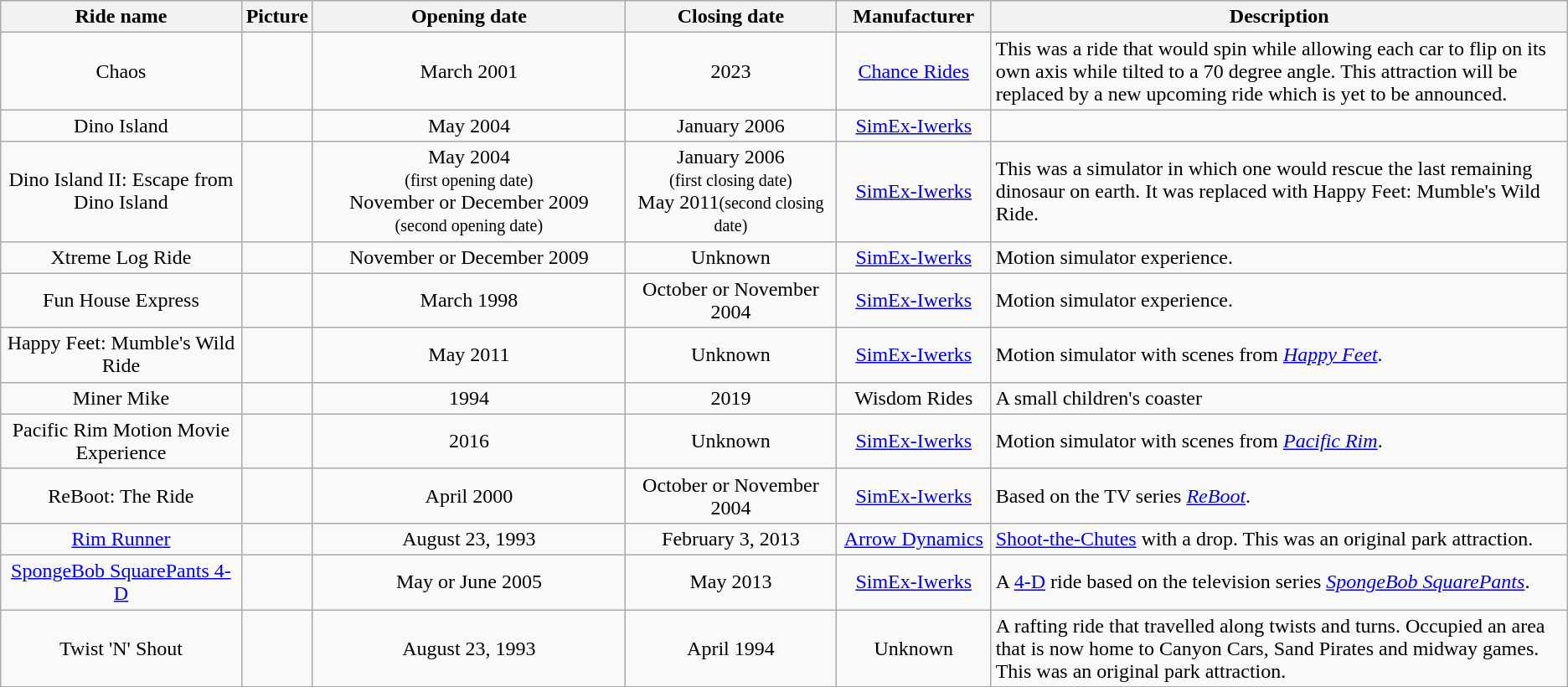<table class="wikitable sortable" style="text-align: center">
<tr>
<th style="width:16%;">Ride name</th>
<th>Picture</th>
<th style="width:21%;">Opening date</th>
<th style="width:14%;">Closing date</th>
<th style="width:10%;">Manufacturer</th>
<th style="width:65%;">Description</th>
</tr>
<tr>
<td>Chaos</td>
<td> </td>
<td>March 2001</td>
<td>2023</td>
<td><a href='#'>Chance Rides</a></td>
<td style="text-align:left;">This was a ride that would spin while allowing each car to flip on its own axis while tilted to a 70 degree angle. This attraction will be replaced by a new upcoming ride which is yet to be announced.</td>
</tr>
<tr>
<td>Dino Island</td>
<td> </td>
<td> May 2004</td>
<td>January 2006</td>
<td><a href='#'>SimEx-Iwerks</a></td>
<td></td>
</tr>
<tr>
<td>Dino Island II: Escape from Dino Island</td>
<td> </td>
<td> May 2004<br><small>(first opening date)</small><br>November or December 2009<br><small>(second opening date)</small></td>
<td>January 2006<br><small>(first closing date)</small><br>May 2011<small>(second closing date)</small></td>
<td><a href='#'>SimEx-Iwerks</a></td>
<td style="text-align:left;">This was a simulator in which one would rescue the last remaining dinosaur on earth. It was replaced with Happy Feet: Mumble's Wild Ride.</td>
</tr>
<tr>
<td>Xtreme Log Ride</td>
<td> </td>
<td>November or December 2009</td>
<td>Unknown</td>
<td><a href='#'>SimEx-Iwerks</a></td>
<td style="text-align:left;">Motion simulator experience.</td>
</tr>
<tr>
<td>Fun House Express</td>
<td> </td>
<td>March 1998</td>
<td>October or November 2004</td>
<td><a href='#'>SimEx-Iwerks</a></td>
<td style="text-align:left;">Motion simulator experience.</td>
</tr>
<tr>
<td>Happy Feet: Mumble's Wild Ride</td>
<td> </td>
<td>May 2011</td>
<td>Unknown</td>
<td><a href='#'>SimEx-Iwerks</a></td>
<td style="text-align:left;">Motion simulator with scenes from <em><a href='#'>Happy Feet</a></em>.</td>
</tr>
<tr>
<td>Miner Mike</td>
<td> </td>
<td>1994</td>
<td>2019</td>
<td>Wisdom Rides</td>
<td style="text-align:left;">A small children's coaster</td>
</tr>
<tr>
<td>Pacific Rim Motion Movie Experience</td>
<td> </td>
<td>2016</td>
<td>Unknown</td>
<td><a href='#'>SimEx-Iwerks</a></td>
<td style="text-align:left;">Motion simulator with scenes from <em><a href='#'>Pacific Rim</a></em>.</td>
</tr>
<tr>
<td>ReBoot: The Ride</td>
<td> </td>
<td>April 2000</td>
<td>October or November 2004</td>
<td><a href='#'>SimEx-Iwerks</a></td>
<td style="text-align:left;">Based on the TV series <em><a href='#'>ReBoot</a></em>.</td>
</tr>
<tr>
<td><a href='#'>Rim Runner</a></td>
<td><br></td>
<td>August 23, 1993</td>
<td>February 3, 2013</td>
<td><a href='#'>Arrow Dynamics</a></td>
<td style="text-align:left;"><a href='#'>Shoot-the-Chutes</a> with a  drop. This was an original park attraction.</td>
</tr>
<tr>
<td><a href='#'>SpongeBob SquarePants 4-D</a></td>
<td> </td>
<td>May or June 2005</td>
<td>May 2013</td>
<td><a href='#'>SimEx-Iwerks</a></td>
<td style="text-align:left;">A <a href='#'>4-D</a> ride based on the television series <em><a href='#'>SpongeBob SquarePants</a></em>.</td>
</tr>
<tr>
<td>Twist 'N' Shout</td>
<td> </td>
<td>August 23, 1993</td>
<td>April 1994</td>
<td>Unknown</td>
<td style="text-align:left;">A rafting ride that travelled along twists and turns. Occupied an area that is now home to Canyon Cars, Sand Pirates and midway games. This was an original park attraction.</td>
</tr>
</table>
